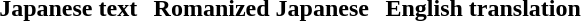<table align="center" cellpadding="5" cellspacing="1">
<tr>
</tr>
<tr>
<th scope="col">Japanese text</th>
<th scope="col">Romanized Japanese</th>
<th scope="col">English translation</th>
</tr>
<tr>
<td><br></td>
<td><br></td>
<td><br></td>
</tr>
<tr>
</tr>
</table>
